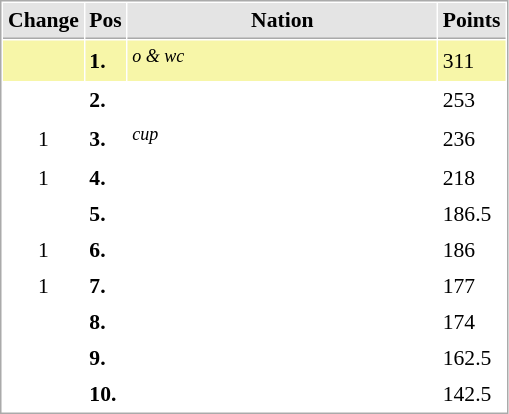<table cellspacing="1" cellpadding="3" style="border:1px solid #aaa; font-size:90%;float: left; margin-left: 1em;">
<tr style="background:#e4e4e4;">
<th style="border-bottom:1px solid #aaa; width:10px;">Change</th>
<th style="border-bottom:1px solid #aaa; width:10px;">Pos</th>
<th style="border-bottom:1px solid #aaa; width:200px;">Nation</th>
<th style="border-bottom:1px solid #aaa; width:30px;">Points</th>
</tr>
<tr style="background:#f7f6a8">
<td style="text-align:center;"></td>
<td><strong>1.</strong></td>
<td> <em><sup>o & wc</sup></em></td>
<td>311</td>
</tr>
<tr>
<td style="text-align:center;"></td>
<td><strong>2.</strong></td>
<td></td>
<td>253</td>
</tr>
<tr>
<td style="text-align:center;"> 1</td>
<td><strong>3.</strong></td>
<td> <em><sup>cup</sup></em></td>
<td>236</td>
</tr>
<tr>
<td style="text-align:center;"> 1</td>
<td><strong>4.</strong></td>
<td></td>
<td>218</td>
</tr>
<tr>
<td style="text-align:center;"></td>
<td><strong>5.</strong></td>
<td></td>
<td>186.5</td>
</tr>
<tr>
<td style="text-align:center;"> 1</td>
<td><strong>6.</strong></td>
<td></td>
<td>186</td>
</tr>
<tr>
<td style="text-align:center;"> 1</td>
<td><strong>7.</strong></td>
<td></td>
<td>177</td>
</tr>
<tr>
<td style="text-align:center;"></td>
<td><strong>8.</strong></td>
<td></td>
<td>174</td>
</tr>
<tr>
<td style="text-align:center;"></td>
<td><strong>9.</strong></td>
<td></td>
<td>162.5</td>
</tr>
<tr>
<td style="text-align:center;"></td>
<td><strong>10.</strong></td>
<td></td>
<td>142.5</td>
</tr>
</table>
